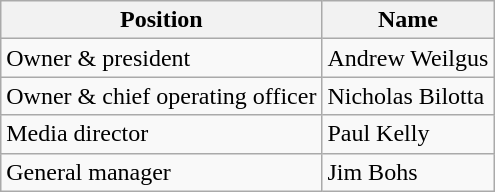<table class="wikitable">
<tr>
<th>Position</th>
<th>Name</th>
</tr>
<tr>
<td>Owner & president</td>
<td>Andrew Weilgus</td>
</tr>
<tr>
<td>Owner & chief operating officer</td>
<td>Nicholas Bilotta</td>
</tr>
<tr>
<td>Media director</td>
<td>Paul Kelly</td>
</tr>
<tr>
<td>General manager</td>
<td>Jim Bohs</td>
</tr>
</table>
